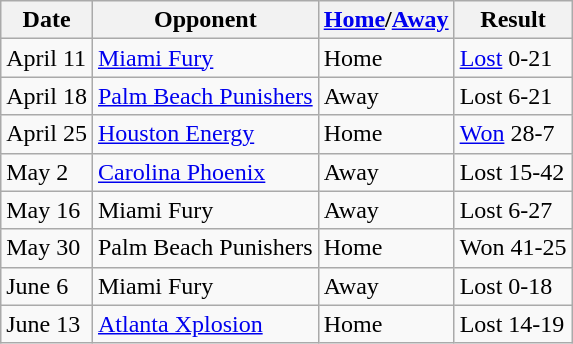<table class="wikitable">
<tr>
<th>Date</th>
<th>Opponent</th>
<th><a href='#'>Home</a>/<a href='#'>Away</a></th>
<th>Result</th>
</tr>
<tr>
<td>April 11</td>
<td><a href='#'>Miami Fury</a></td>
<td>Home</td>
<td><a href='#'>Lost</a> 0-21</td>
</tr>
<tr>
<td>April 18</td>
<td><a href='#'>Palm Beach Punishers</a></td>
<td>Away</td>
<td>Lost 6-21</td>
</tr>
<tr>
<td>April 25</td>
<td><a href='#'>Houston Energy</a></td>
<td>Home</td>
<td><a href='#'>Won</a> 28-7</td>
</tr>
<tr>
<td>May 2</td>
<td><a href='#'>Carolina Phoenix</a></td>
<td>Away</td>
<td>Lost 15-42</td>
</tr>
<tr>
<td>May 16</td>
<td>Miami Fury</td>
<td>Away</td>
<td>Lost 6-27</td>
</tr>
<tr>
<td>May 30</td>
<td>Palm Beach Punishers</td>
<td>Home</td>
<td>Won 41-25</td>
</tr>
<tr>
<td>June 6</td>
<td>Miami Fury</td>
<td>Away</td>
<td>Lost 0-18</td>
</tr>
<tr>
<td>June 13</td>
<td><a href='#'>Atlanta Xplosion</a></td>
<td>Home</td>
<td>Lost 14-19</td>
</tr>
</table>
